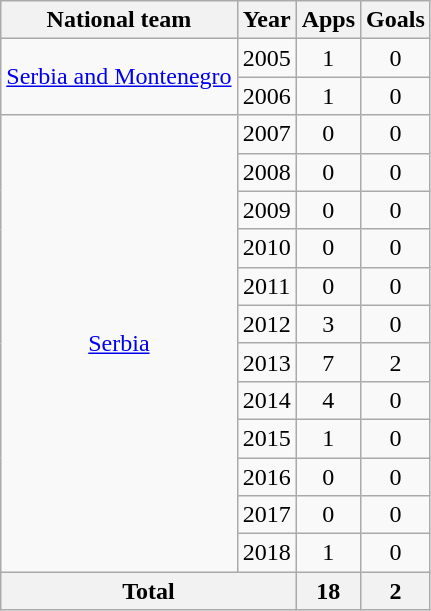<table class="wikitable" style="text-align:center">
<tr>
<th>National team</th>
<th>Year</th>
<th>Apps</th>
<th>Goals</th>
</tr>
<tr>
<td rowspan="2" style="vertical-align:center"><a href='#'>Serbia and Montenegro</a></td>
<td>2005</td>
<td>1</td>
<td>0</td>
</tr>
<tr>
<td>2006</td>
<td>1</td>
<td>0</td>
</tr>
<tr>
<td rowspan="12" style="vertical-align:center"><a href='#'>Serbia</a></td>
<td>2007</td>
<td>0</td>
<td>0</td>
</tr>
<tr>
<td>2008</td>
<td>0</td>
<td>0</td>
</tr>
<tr>
<td>2009</td>
<td>0</td>
<td>0</td>
</tr>
<tr>
<td>2010</td>
<td>0</td>
<td>0</td>
</tr>
<tr>
<td>2011</td>
<td>0</td>
<td>0</td>
</tr>
<tr>
<td>2012</td>
<td>3</td>
<td>0</td>
</tr>
<tr>
<td>2013</td>
<td>7</td>
<td>2</td>
</tr>
<tr>
<td>2014</td>
<td>4</td>
<td>0</td>
</tr>
<tr>
<td>2015</td>
<td>1</td>
<td>0</td>
</tr>
<tr>
<td>2016</td>
<td>0</td>
<td>0</td>
</tr>
<tr>
<td>2017</td>
<td>0</td>
<td>0</td>
</tr>
<tr>
<td>2018</td>
<td>1</td>
<td>0</td>
</tr>
<tr>
<th colspan="2">Total</th>
<th>18</th>
<th>2</th>
</tr>
</table>
